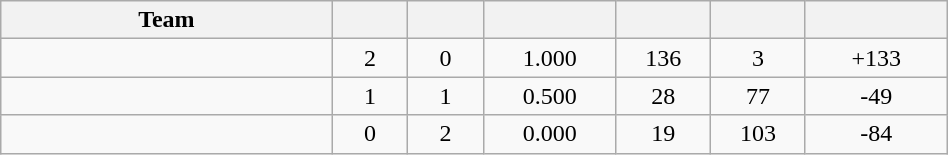<table class="wikitable" style="text-align:center; width:50%">
<tr>
<th width="35%">Team</th>
<th width="8%"></th>
<th width="8%"></th>
<th width="14%"></th>
<th width="10%"></th>
<th width="10%"></th>
<th width="15%"></th>
</tr>
<tr>
<td style="text-align:left;"></td>
<td>2</td>
<td>0</td>
<td>1.000</td>
<td>136</td>
<td>3</td>
<td>+133</td>
</tr>
<tr>
<td style="text-align:left;"></td>
<td>1</td>
<td>1</td>
<td>0.500</td>
<td>28</td>
<td>77</td>
<td>-49</td>
</tr>
<tr>
<td style="text-align:left;"></td>
<td>0</td>
<td>2</td>
<td>0.000</td>
<td>19</td>
<td>103</td>
<td>-84</td>
</tr>
</table>
